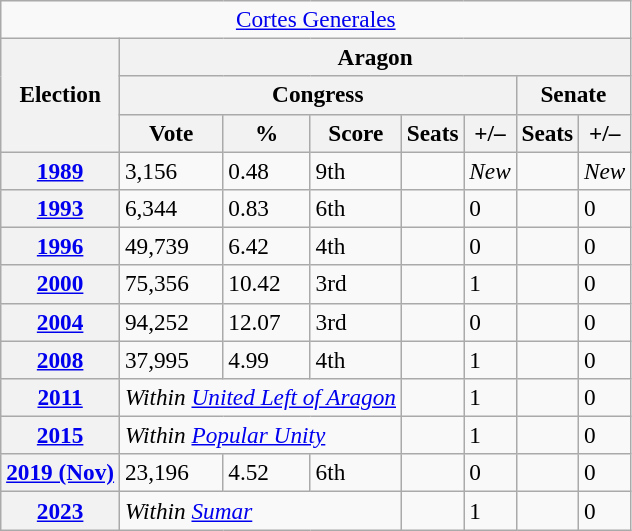<table class="wikitable" style="font-size:97%; text-align:left;">
<tr>
<td colspan="8" align="center"><a href='#'>Cortes Generales</a></td>
</tr>
<tr>
<th rowspan="3">Election</th>
<th colspan="7">Aragon</th>
</tr>
<tr>
<th colspan="5">Congress</th>
<th colspan="2">Senate</th>
</tr>
<tr>
<th>Vote</th>
<th>%</th>
<th>Score</th>
<th>Seats</th>
<th>+/–</th>
<th>Seats</th>
<th>+/–</th>
</tr>
<tr>
<th><a href='#'>1989</a></th>
<td>3,156</td>
<td>0.48</td>
<td>9th</td>
<td></td>
<td><em>New</em></td>
<td></td>
<td><em>New</em></td>
</tr>
<tr>
<th><a href='#'>1993</a></th>
<td>6,344</td>
<td>0.83</td>
<td>6th</td>
<td></td>
<td>0</td>
<td></td>
<td>0</td>
</tr>
<tr>
<th><a href='#'>1996</a></th>
<td>49,739</td>
<td>6.42</td>
<td>4th</td>
<td></td>
<td>0</td>
<td></td>
<td>0</td>
</tr>
<tr>
<th><a href='#'>2000</a></th>
<td>75,356</td>
<td>10.42</td>
<td>3rd</td>
<td></td>
<td>1</td>
<td></td>
<td>0</td>
</tr>
<tr>
<th><a href='#'>2004</a></th>
<td>94,252</td>
<td>12.07</td>
<td>3rd</td>
<td></td>
<td>0</td>
<td></td>
<td>0</td>
</tr>
<tr>
<th><a href='#'>2008</a></th>
<td>37,995</td>
<td>4.99</td>
<td>4th</td>
<td></td>
<td>1</td>
<td></td>
<td>0</td>
</tr>
<tr>
<th><a href='#'>2011</a></th>
<td colspan="3"><em>Within <a href='#'>United Left of Aragon</a></em></td>
<td></td>
<td>1</td>
<td></td>
<td>0</td>
</tr>
<tr>
<th><a href='#'>2015</a></th>
<td colspan="3"><em>Within <a href='#'>Popular Unity</a></em></td>
<td></td>
<td>1</td>
<td></td>
<td>0</td>
</tr>
<tr>
<th><a href='#'>2019 (Nov)</a></th>
<td>23,196</td>
<td>4.52</td>
<td>6th</td>
<td></td>
<td>0</td>
<td></td>
<td>0</td>
</tr>
<tr>
<th><a href='#'>2023</a></th>
<td colspan="3"><em>Within <a href='#'>Sumar</a></em></td>
<td></td>
<td>1</td>
<td></td>
<td>0</td>
</tr>
</table>
